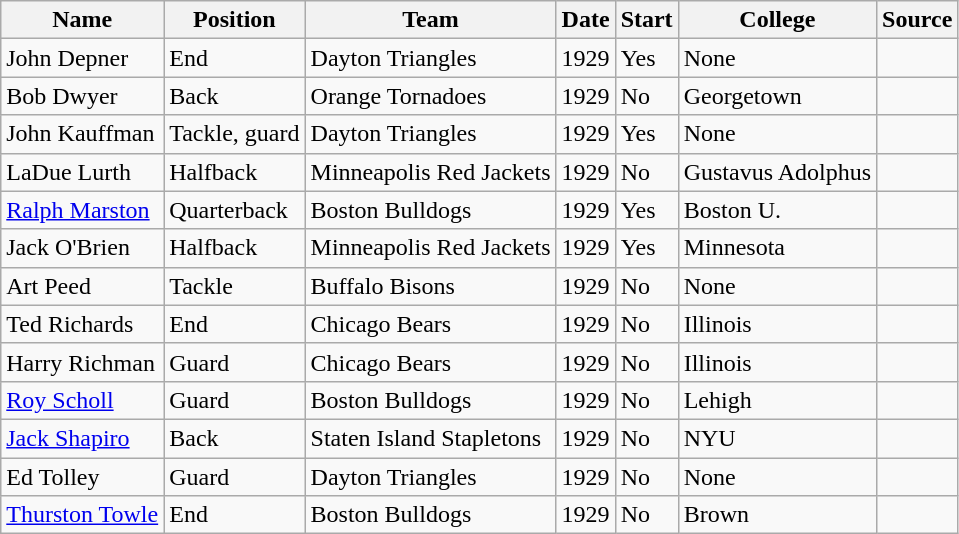<table class="wikitable sortable">
<tr>
<th>Name</th>
<th>Position</th>
<th>Team</th>
<th>Date</th>
<th>Start</th>
<th>College</th>
<th>Source</th>
</tr>
<tr>
<td>John Depner</td>
<td>End</td>
<td>Dayton Triangles</td>
<td>1929</td>
<td>Yes</td>
<td>None</td>
<td></td>
</tr>
<tr>
<td>Bob Dwyer</td>
<td>Back</td>
<td>Orange Tornadoes</td>
<td>1929</td>
<td>No</td>
<td>Georgetown</td>
<td></td>
</tr>
<tr>
<td>John Kauffman</td>
<td>Tackle, guard</td>
<td>Dayton Triangles</td>
<td>1929</td>
<td>Yes</td>
<td>None</td>
<td></td>
</tr>
<tr>
<td>LaDue Lurth</td>
<td>Halfback</td>
<td>Minneapolis Red Jackets</td>
<td>1929</td>
<td>No</td>
<td>Gustavus Adolphus</td>
<td></td>
</tr>
<tr>
<td><a href='#'>Ralph Marston</a></td>
<td>Quarterback</td>
<td>Boston Bulldogs</td>
<td>1929</td>
<td>Yes</td>
<td>Boston U.</td>
<td></td>
</tr>
<tr>
<td>Jack O'Brien</td>
<td>Halfback</td>
<td>Minneapolis Red Jackets</td>
<td>1929</td>
<td>Yes</td>
<td>Minnesota</td>
<td></td>
</tr>
<tr>
<td>Art Peed</td>
<td>Tackle</td>
<td>Buffalo Bisons</td>
<td>1929</td>
<td>No</td>
<td>None</td>
<td></td>
</tr>
<tr>
<td>Ted Richards</td>
<td>End</td>
<td>Chicago Bears</td>
<td>1929</td>
<td>No</td>
<td>Illinois</td>
<td></td>
</tr>
<tr>
<td>Harry Richman</td>
<td>Guard</td>
<td>Chicago Bears</td>
<td>1929</td>
<td>No</td>
<td>Illinois</td>
<td></td>
</tr>
<tr>
<td><a href='#'>Roy Scholl</a></td>
<td>Guard</td>
<td>Boston Bulldogs</td>
<td>1929</td>
<td>No</td>
<td>Lehigh</td>
<td></td>
</tr>
<tr>
<td><a href='#'>Jack Shapiro</a></td>
<td>Back</td>
<td>Staten Island Stapletons</td>
<td>1929</td>
<td>No</td>
<td>NYU</td>
<td></td>
</tr>
<tr>
<td>Ed Tolley</td>
<td>Guard</td>
<td>Dayton Triangles</td>
<td>1929</td>
<td>No</td>
<td>None</td>
<td></td>
</tr>
<tr>
<td><a href='#'>Thurston Towle</a></td>
<td>End</td>
<td>Boston Bulldogs</td>
<td>1929</td>
<td>No</td>
<td>Brown</td>
<td></td>
</tr>
</table>
